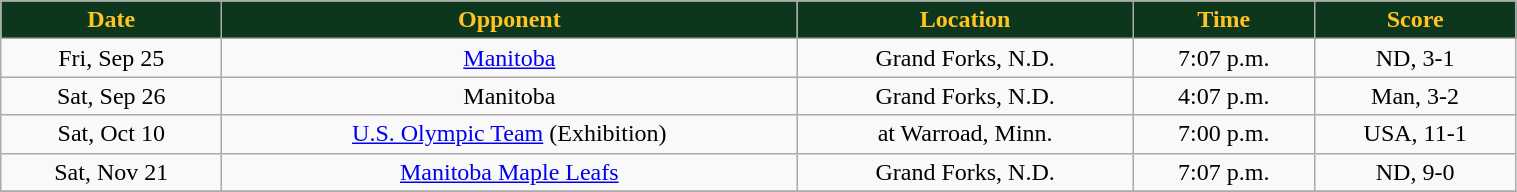<table class="wikitable" width="80%">
<tr align="center"  style="background:#0C371D;color:#ffc322;">
<td><strong>Date</strong></td>
<td><strong>Opponent</strong></td>
<td><strong>Location</strong></td>
<td><strong>Time</strong></td>
<td><strong>Score</strong></td>
</tr>
<tr align="center" bgcolor="">
<td>Fri, Sep 25</td>
<td><a href='#'>Manitoba</a></td>
<td>Grand Forks, N.D.</td>
<td>7:07 p.m.</td>
<td>ND, 3-1</td>
</tr>
<tr align="center" bgcolor="">
<td>Sat, Sep 26</td>
<td>Manitoba</td>
<td>Grand Forks, N.D.</td>
<td>4:07 p.m.</td>
<td>Man, 3-2</td>
</tr>
<tr align="center" bgcolor="">
<td>Sat, Oct 10</td>
<td><a href='#'>U.S. Olympic Team</a> (Exhibition)</td>
<td>at Warroad, Minn.</td>
<td>7:00 p.m.</td>
<td>USA, 11-1</td>
</tr>
<tr align="center" bgcolor="">
<td>Sat, Nov 21</td>
<td><a href='#'>Manitoba Maple Leafs</a></td>
<td>Grand Forks, N.D.</td>
<td>7:07 p.m.</td>
<td>ND, 9-0</td>
</tr>
<tr align="center" bgcolor="">
</tr>
</table>
